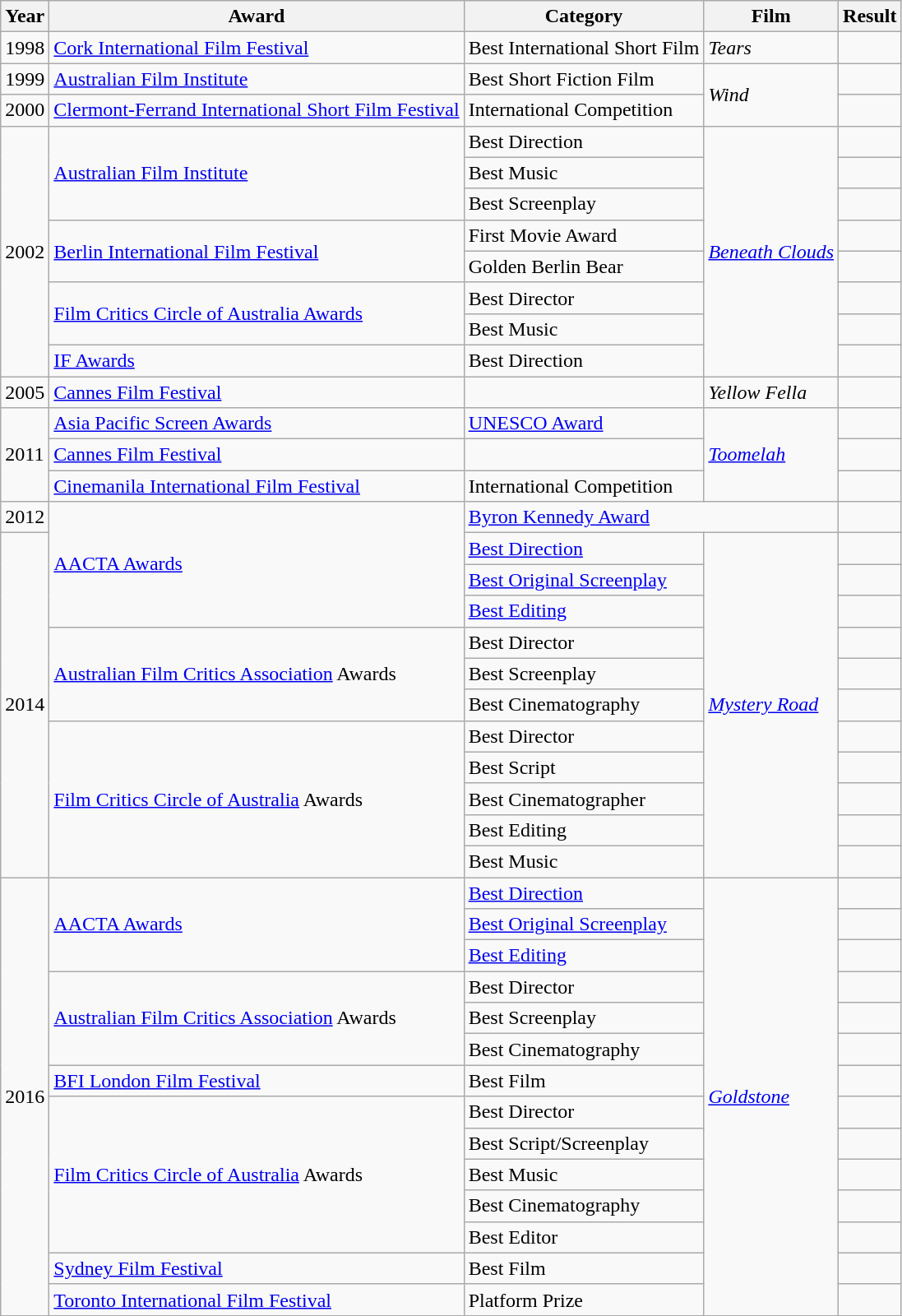<table class="wikitable">
<tr>
<th scope="col">Year</th>
<th scope="col">Award</th>
<th scope="col">Category</th>
<th scope="col">Film</th>
<th scope="col">Result</th>
</tr>
<tr>
<td>1998</td>
<td><a href='#'>Cork International Film Festival</a></td>
<td>Best International Short Film</td>
<td><em>Tears</em></td>
<td></td>
</tr>
<tr>
<td>1999</td>
<td><a href='#'>Australian Film Institute</a></td>
<td>Best Short Fiction Film</td>
<td rowspan="2"><em>Wind</em></td>
<td></td>
</tr>
<tr>
<td>2000</td>
<td><a href='#'>Clermont-Ferrand International Short Film Festival</a></td>
<td>International Competition</td>
<td></td>
</tr>
<tr>
<td rowspan="8">2002</td>
<td rowspan="3"><a href='#'>Australian Film Institute</a></td>
<td>Best Direction</td>
<td rowspan="8"><em><a href='#'>Beneath Clouds</a></em></td>
<td></td>
</tr>
<tr>
<td>Best Music</td>
<td></td>
</tr>
<tr>
<td>Best Screenplay</td>
<td></td>
</tr>
<tr>
<td rowspan="2"><a href='#'>Berlin International Film Festival</a></td>
<td>First Movie Award</td>
<td></td>
</tr>
<tr>
<td>Golden Berlin Bear</td>
<td></td>
</tr>
<tr>
<td rowspan="2"><a href='#'>Film Critics Circle of Australia Awards</a></td>
<td>Best Director</td>
<td></td>
</tr>
<tr>
<td>Best Music</td>
<td></td>
</tr>
<tr>
<td><a href='#'>IF Awards</a></td>
<td>Best Direction</td>
<td></td>
</tr>
<tr>
<td>2005</td>
<td><a href='#'>Cannes Film Festival</a></td>
<td></td>
<td><em>Yellow Fella</em></td>
<td></td>
</tr>
<tr>
<td rowspan="3">2011</td>
<td><a href='#'>Asia Pacific Screen Awards</a></td>
<td><a href='#'>UNESCO Award</a></td>
<td rowspan="3"><em><a href='#'>Toomelah</a></em></td>
<td></td>
</tr>
<tr>
<td><a href='#'>Cannes Film Festival</a></td>
<td></td>
<td></td>
</tr>
<tr>
<td><a href='#'>Cinemanila International Film Festival</a></td>
<td>International Competition</td>
<td></td>
</tr>
<tr>
<td>2012</td>
<td rowspan="4"><a href='#'>AACTA Awards</a></td>
<td colspan="2"><a href='#'>Byron Kennedy Award</a></td>
<td></td>
</tr>
<tr>
<td rowspan="11">2014</td>
<td><a href='#'>Best Direction</a></td>
<td rowspan="11"><em><a href='#'>Mystery Road</a></em></td>
<td></td>
</tr>
<tr>
<td><a href='#'>Best Original Screenplay</a></td>
<td></td>
</tr>
<tr>
<td><a href='#'>Best Editing</a></td>
<td></td>
</tr>
<tr>
<td rowspan="3"><a href='#'>Australian Film Critics Association</a> Awards</td>
<td>Best Director</td>
<td></td>
</tr>
<tr>
<td>Best Screenplay</td>
<td></td>
</tr>
<tr>
<td>Best Cinematography</td>
<td></td>
</tr>
<tr>
<td rowspan="5"><a href='#'>Film Critics Circle of Australia</a> Awards</td>
<td>Best Director</td>
<td></td>
</tr>
<tr>
<td>Best Script</td>
<td></td>
</tr>
<tr>
<td>Best Cinematographer</td>
<td></td>
</tr>
<tr>
<td>Best Editing</td>
<td></td>
</tr>
<tr>
<td>Best Music</td>
<td></td>
</tr>
<tr>
<td rowspan="14">2016</td>
<td rowspan="3"><a href='#'>AACTA Awards</a></td>
<td><a href='#'>Best Direction</a></td>
<td rowspan="14"><em><a href='#'>Goldstone</a></em></td>
<td></td>
</tr>
<tr>
<td><a href='#'>Best Original Screenplay</a></td>
<td></td>
</tr>
<tr>
<td><a href='#'>Best Editing</a></td>
<td></td>
</tr>
<tr>
<td rowspan="3"><a href='#'>Australian Film Critics Association</a> Awards</td>
<td>Best Director</td>
<td></td>
</tr>
<tr>
<td>Best Screenplay</td>
<td></td>
</tr>
<tr>
<td>Best Cinematography</td>
<td></td>
</tr>
<tr>
<td><a href='#'>BFI London Film Festival</a></td>
<td>Best Film</td>
<td></td>
</tr>
<tr>
<td rowspan="5"><a href='#'>Film Critics Circle of Australia</a> Awards</td>
<td>Best Director</td>
<td></td>
</tr>
<tr>
<td>Best Script/Screenplay</td>
<td></td>
</tr>
<tr>
<td>Best Music</td>
<td></td>
</tr>
<tr>
<td>Best Cinematography</td>
<td></td>
</tr>
<tr>
<td>Best Editor</td>
<td></td>
</tr>
<tr>
<td><a href='#'>Sydney Film Festival</a></td>
<td>Best Film</td>
<td></td>
</tr>
<tr>
<td><a href='#'>Toronto International Film Festival</a></td>
<td>Platform Prize</td>
<td></td>
</tr>
<tr>
</tr>
</table>
